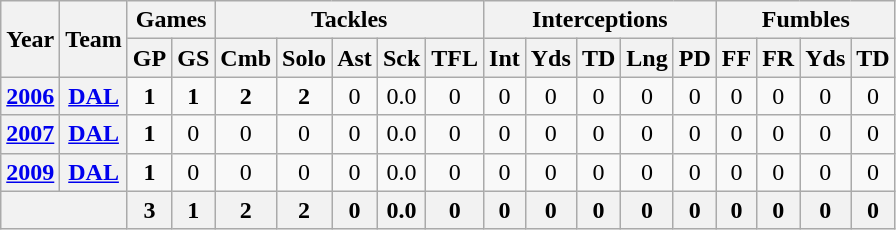<table class="wikitable" style="text-align:center">
<tr>
<th rowspan="2">Year</th>
<th rowspan="2">Team</th>
<th colspan="2">Games</th>
<th colspan="5">Tackles</th>
<th colspan="5">Interceptions</th>
<th colspan="4">Fumbles</th>
</tr>
<tr>
<th>GP</th>
<th>GS</th>
<th>Cmb</th>
<th>Solo</th>
<th>Ast</th>
<th>Sck</th>
<th>TFL</th>
<th>Int</th>
<th>Yds</th>
<th>TD</th>
<th>Lng</th>
<th>PD</th>
<th>FF</th>
<th>FR</th>
<th>Yds</th>
<th>TD</th>
</tr>
<tr>
<th><a href='#'>2006</a></th>
<th><a href='#'>DAL</a></th>
<td><strong>1</strong></td>
<td><strong>1</strong></td>
<td><strong>2</strong></td>
<td><strong>2</strong></td>
<td>0</td>
<td>0.0</td>
<td>0</td>
<td>0</td>
<td>0</td>
<td>0</td>
<td>0</td>
<td>0</td>
<td>0</td>
<td>0</td>
<td>0</td>
<td>0</td>
</tr>
<tr>
<th><a href='#'>2007</a></th>
<th><a href='#'>DAL</a></th>
<td><strong>1</strong></td>
<td>0</td>
<td>0</td>
<td>0</td>
<td>0</td>
<td>0.0</td>
<td>0</td>
<td>0</td>
<td>0</td>
<td>0</td>
<td>0</td>
<td>0</td>
<td>0</td>
<td>0</td>
<td>0</td>
<td>0</td>
</tr>
<tr>
<th><a href='#'>2009</a></th>
<th><a href='#'>DAL</a></th>
<td><strong>1</strong></td>
<td>0</td>
<td>0</td>
<td>0</td>
<td>0</td>
<td>0.0</td>
<td>0</td>
<td>0</td>
<td>0</td>
<td>0</td>
<td>0</td>
<td>0</td>
<td>0</td>
<td>0</td>
<td>0</td>
<td>0</td>
</tr>
<tr>
<th colspan="2"></th>
<th>3</th>
<th>1</th>
<th>2</th>
<th>2</th>
<th>0</th>
<th>0.0</th>
<th>0</th>
<th>0</th>
<th>0</th>
<th>0</th>
<th>0</th>
<th>0</th>
<th>0</th>
<th>0</th>
<th>0</th>
<th>0</th>
</tr>
</table>
